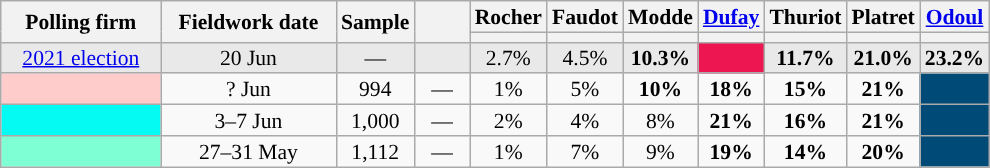<table class="wikitable" style="text-align:center;font-size:90%;line-height:14px;">
<tr>
<th rowspan="2" style="width:100px;">Polling firm</th>
<th rowspan="2" style="width:110px;">Fieldwork date</th>
<th rowspan="2" style="width:35px;">Sample</th>
<th rowspan="2" style="width:30px;"></th>
<th>Rocher<br></th>
<th>Faudot<br></th>
<th>Modde<br></th>
<th><a href='#'>Dufay</a><br></th>
<th>Thuriot<br></th>
<th>Platret<br></th>
<th><a href='#'>Odoul</a><br></th>
</tr>
<tr>
<th style="background:"></th>
<th style="background:"></th>
<th style="background:"></th>
<th style="background:"></th>
<th style="background:"></th>
<th style="background:"></th>
<th style="background:"></th>
</tr>
<tr style="background:#E9E9E9;">
<td><a href='#'>2021 election</a></td>
<td data-sort-value="2021-06-20">20 Jun</td>
<td>—</td>
<td></td>
<td>2.7%</td>
<td>4.5%</td>
<td><strong>10.3%</strong></td>
<td style="background:#ED1651;"></td>
<td><strong>11.7%</strong></td>
<td><strong>21.0%</strong></td>
<td><strong>23.2%</strong></td>
</tr>
<tr>
<td style="background:#FFCCCC;"></td>
<td>? Jun</td>
<td>994</td>
<td>—</td>
<td>1%</td>
<td>5%</td>
<td><strong>10%</strong></td>
<td><strong>18%</strong></td>
<td><strong>15%</strong></td>
<td><strong>21%</strong></td>
<td style="background:#004A77;"></td>
</tr>
<tr>
<td style="background:#04FBF4;"></td>
<td>3–7 Jun</td>
<td>1,000</td>
<td>—</td>
<td>2%</td>
<td>4%</td>
<td>8%</td>
<td><strong>21%</strong></td>
<td><strong>16%</strong></td>
<td><strong>21%</strong></td>
<td style="background:#004A77;"></td>
</tr>
<tr>
<td style="background:aquamarine;"></td>
<td>27–31 May</td>
<td>1,112</td>
<td>—</td>
<td>1%</td>
<td>7%</td>
<td>9%</td>
<td><strong>19%</strong></td>
<td><strong>14%</strong></td>
<td><strong>20%</strong></td>
<td style="background:#004A77;"></td>
</tr>
</table>
